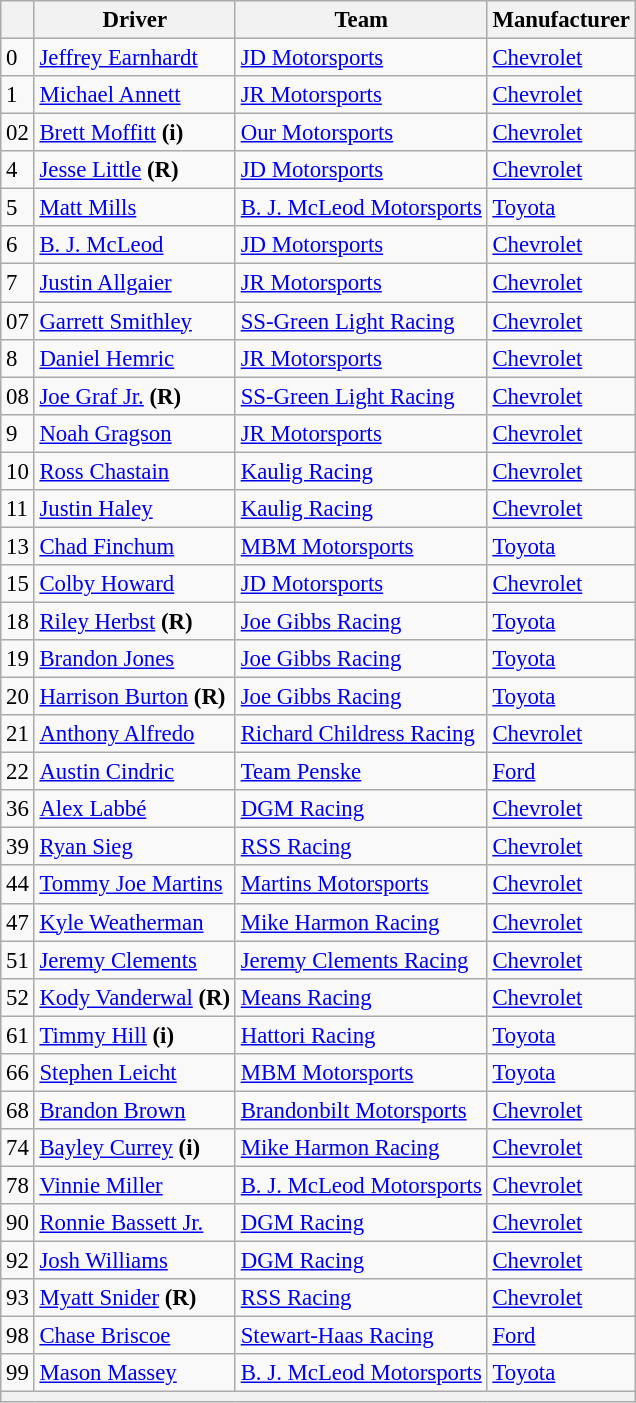<table class="wikitable" style="font-size:95%">
<tr>
<th></th>
<th>Driver</th>
<th>Team</th>
<th>Manufacturer</th>
</tr>
<tr>
<td>0</td>
<td><a href='#'>Jeffrey Earnhardt</a></td>
<td><a href='#'>JD Motorsports</a></td>
<td><a href='#'>Chevrolet</a></td>
</tr>
<tr>
<td>1</td>
<td><a href='#'>Michael Annett</a></td>
<td><a href='#'>JR Motorsports</a></td>
<td><a href='#'>Chevrolet</a></td>
</tr>
<tr>
<td>02</td>
<td><a href='#'>Brett Moffitt</a> <strong>(i)</strong></td>
<td><a href='#'>Our Motorsports</a></td>
<td><a href='#'>Chevrolet</a></td>
</tr>
<tr>
<td>4</td>
<td><a href='#'>Jesse Little</a> <strong>(R)</strong></td>
<td><a href='#'>JD Motorsports</a></td>
<td><a href='#'>Chevrolet</a></td>
</tr>
<tr>
<td>5</td>
<td><a href='#'>Matt Mills</a></td>
<td><a href='#'>B. J. McLeod Motorsports</a></td>
<td><a href='#'>Toyota</a></td>
</tr>
<tr>
<td>6</td>
<td><a href='#'>B. J. McLeod</a></td>
<td><a href='#'>JD Motorsports</a></td>
<td><a href='#'>Chevrolet</a></td>
</tr>
<tr>
<td>7</td>
<td><a href='#'>Justin Allgaier</a></td>
<td><a href='#'>JR Motorsports</a></td>
<td><a href='#'>Chevrolet</a></td>
</tr>
<tr>
<td>07</td>
<td><a href='#'>Garrett Smithley</a></td>
<td><a href='#'>SS-Green Light Racing</a></td>
<td><a href='#'>Chevrolet</a></td>
</tr>
<tr>
<td>8</td>
<td><a href='#'>Daniel Hemric</a></td>
<td><a href='#'>JR Motorsports</a></td>
<td><a href='#'>Chevrolet</a></td>
</tr>
<tr>
<td>08</td>
<td><a href='#'>Joe Graf Jr.</a> <strong>(R)</strong></td>
<td><a href='#'>SS-Green Light Racing</a></td>
<td><a href='#'>Chevrolet</a></td>
</tr>
<tr>
<td>9</td>
<td><a href='#'>Noah Gragson</a></td>
<td><a href='#'>JR Motorsports</a></td>
<td><a href='#'>Chevrolet</a></td>
</tr>
<tr>
<td>10</td>
<td><a href='#'>Ross Chastain</a></td>
<td><a href='#'>Kaulig Racing</a></td>
<td><a href='#'>Chevrolet</a></td>
</tr>
<tr>
<td>11</td>
<td><a href='#'>Justin Haley</a></td>
<td><a href='#'>Kaulig Racing</a></td>
<td><a href='#'>Chevrolet</a></td>
</tr>
<tr>
<td>13</td>
<td><a href='#'>Chad Finchum</a></td>
<td><a href='#'>MBM Motorsports</a></td>
<td><a href='#'>Toyota</a></td>
</tr>
<tr>
<td>15</td>
<td><a href='#'>Colby Howard</a></td>
<td><a href='#'>JD Motorsports</a></td>
<td><a href='#'>Chevrolet</a></td>
</tr>
<tr>
<td>18</td>
<td><a href='#'>Riley Herbst</a> <strong>(R)</strong></td>
<td><a href='#'>Joe Gibbs Racing</a></td>
<td><a href='#'>Toyota</a></td>
</tr>
<tr>
<td>19</td>
<td><a href='#'>Brandon Jones</a></td>
<td><a href='#'>Joe Gibbs Racing</a></td>
<td><a href='#'>Toyota</a></td>
</tr>
<tr>
<td>20</td>
<td><a href='#'>Harrison Burton</a> <strong>(R)</strong></td>
<td><a href='#'>Joe Gibbs Racing</a></td>
<td><a href='#'>Toyota</a></td>
</tr>
<tr>
<td>21</td>
<td><a href='#'>Anthony Alfredo</a></td>
<td><a href='#'>Richard Childress Racing</a></td>
<td><a href='#'>Chevrolet</a></td>
</tr>
<tr>
<td>22</td>
<td><a href='#'>Austin Cindric</a></td>
<td><a href='#'>Team Penske</a></td>
<td><a href='#'>Ford</a></td>
</tr>
<tr>
<td>36</td>
<td><a href='#'>Alex Labbé</a></td>
<td><a href='#'>DGM Racing</a></td>
<td><a href='#'>Chevrolet</a></td>
</tr>
<tr>
<td>39</td>
<td><a href='#'>Ryan Sieg</a></td>
<td><a href='#'>RSS Racing</a></td>
<td><a href='#'>Chevrolet</a></td>
</tr>
<tr>
<td>44</td>
<td><a href='#'>Tommy Joe Martins</a></td>
<td><a href='#'>Martins Motorsports</a></td>
<td><a href='#'>Chevrolet</a></td>
</tr>
<tr>
<td>47</td>
<td><a href='#'>Kyle Weatherman</a></td>
<td><a href='#'>Mike Harmon Racing</a></td>
<td><a href='#'>Chevrolet</a></td>
</tr>
<tr>
<td>51</td>
<td><a href='#'>Jeremy Clements</a></td>
<td><a href='#'>Jeremy Clements Racing</a></td>
<td><a href='#'>Chevrolet</a></td>
</tr>
<tr>
<td>52</td>
<td><a href='#'>Kody Vanderwal</a> <strong>(R)</strong></td>
<td><a href='#'>Means Racing</a></td>
<td><a href='#'>Chevrolet</a></td>
</tr>
<tr>
<td>61</td>
<td><a href='#'>Timmy Hill</a> <strong>(i)</strong></td>
<td><a href='#'>Hattori Racing</a></td>
<td><a href='#'>Toyota</a></td>
</tr>
<tr>
<td>66</td>
<td><a href='#'>Stephen Leicht</a></td>
<td><a href='#'>MBM Motorsports</a></td>
<td><a href='#'>Toyota</a></td>
</tr>
<tr>
<td>68</td>
<td><a href='#'>Brandon Brown</a></td>
<td><a href='#'>Brandonbilt Motorsports</a></td>
<td><a href='#'>Chevrolet</a></td>
</tr>
<tr>
<td>74</td>
<td><a href='#'>Bayley Currey</a> <strong>(i)</strong></td>
<td><a href='#'>Mike Harmon Racing</a></td>
<td><a href='#'>Chevrolet</a></td>
</tr>
<tr>
<td>78</td>
<td><a href='#'>Vinnie Miller</a></td>
<td><a href='#'>B. J. McLeod Motorsports</a></td>
<td><a href='#'>Chevrolet</a></td>
</tr>
<tr>
<td>90</td>
<td><a href='#'>Ronnie Bassett Jr.</a></td>
<td><a href='#'>DGM Racing</a></td>
<td><a href='#'>Chevrolet</a></td>
</tr>
<tr>
<td>92</td>
<td><a href='#'>Josh Williams</a></td>
<td><a href='#'>DGM Racing</a></td>
<td><a href='#'>Chevrolet</a></td>
</tr>
<tr>
<td>93</td>
<td><a href='#'>Myatt Snider</a> <strong>(R)</strong></td>
<td><a href='#'>RSS Racing</a></td>
<td><a href='#'>Chevrolet</a></td>
</tr>
<tr>
<td>98</td>
<td><a href='#'>Chase Briscoe</a></td>
<td><a href='#'>Stewart-Haas Racing</a></td>
<td><a href='#'>Ford</a></td>
</tr>
<tr>
<td>99</td>
<td><a href='#'>Mason Massey</a></td>
<td><a href='#'>B. J. McLeod Motorsports</a></td>
<td><a href='#'>Toyota</a></td>
</tr>
<tr>
<th colspan="4"></th>
</tr>
</table>
